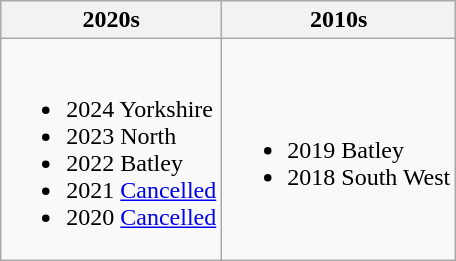<table class="wikitable">
<tr>
<th>2020s</th>
<th>2010s</th>
</tr>
<tr>
<td><br><ul><li>2024	Yorkshire</li><li>2023	North</li><li>2022	Batley</li><li>2021	<a href='#'>Cancelled</a></li><li>2020	<a href='#'>Cancelled</a></li></ul></td>
<td><br><ul><li>2019	Batley</li><li>2018	South West</li></ul></td>
</tr>
</table>
